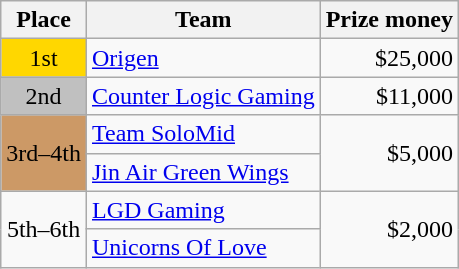<table class="wikitable" style="text-align:left">
<tr>
<th>Place</th>
<th>Team</th>
<th>Prize money</th>
</tr>
<tr>
<td style="text-align:center; background:gold;">1st</td>
<td><a href='#'>Origen</a></td>
<td style="text-align:right">$25,000</td>
</tr>
<tr>
<td style="text-align:center; background:silver;">2nd</td>
<td><a href='#'>Counter Logic Gaming</a></td>
<td style="text-align:right">$11,000</td>
</tr>
<tr>
<td style="text-align:center; background:#c96;" rowspan="2">3rd–4th</td>
<td><a href='#'>Team SoloMid</a></td>
<td style="text-align:right" rowspan="2">$5,000</td>
</tr>
<tr>
<td><a href='#'>Jin Air Green Wings</a></td>
</tr>
<tr>
<td style="text-align:center" rowspan="2">5th–6th</td>
<td><a href='#'>LGD Gaming</a></td>
<td style="text-align:right" rowspan="2">$2,000</td>
</tr>
<tr>
<td><a href='#'>Unicorns Of Love</a></td>
</tr>
</table>
